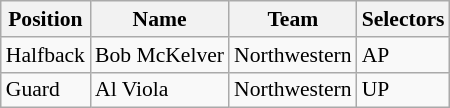<table class="wikitable" style="font-size: 90%">
<tr>
<th>Position</th>
<th>Name</th>
<th>Team</th>
<th>Selectors</th>
</tr>
<tr>
<td>Halfback</td>
<td>Bob McKelver</td>
<td>Northwestern</td>
<td>AP</td>
</tr>
<tr>
<td>Guard</td>
<td>Al Viola</td>
<td>Northwestern</td>
<td>UP</td>
</tr>
</table>
